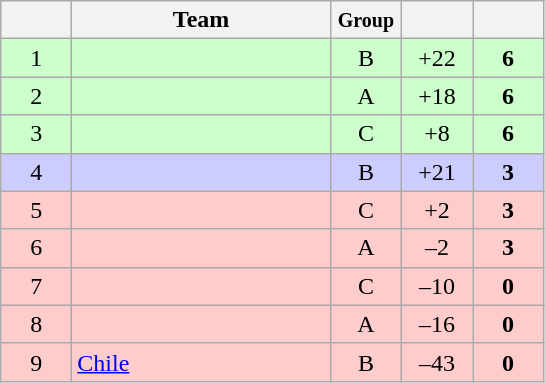<table class="wikitable" style="text-align:center;">
<tr>
<th width=40></th>
<th width=165>Team</th>
<th width=40><small>Group</small></th>
<th width=40></th>
<th width=40></th>
</tr>
<tr style="background:#cfc;">
<td>1</td>
<td style="text-align:left;"></td>
<td>B</td>
<td>+22</td>
<td><strong>6</strong></td>
</tr>
<tr style="background:#cfc;">
<td>2</td>
<td style="text-align:left;"></td>
<td>A</td>
<td>+18</td>
<td><strong>6</strong></td>
</tr>
<tr style="background:#cfc;">
<td>3</td>
<td style="text-align:left;"></td>
<td>C</td>
<td>+8</td>
<td><strong>6</strong></td>
</tr>
<tr style="background:#ccf;">
<td>4</td>
<td style="text-align:left;"></td>
<td>B</td>
<td>+21</td>
<td><strong>3</strong></td>
</tr>
<tr style="background:#fcc;">
<td>5</td>
<td style="text-align:left;"></td>
<td>C</td>
<td>+2</td>
<td><strong>3</strong></td>
</tr>
<tr style="background:#fcc;">
<td>6</td>
<td style="text-align:left;"></td>
<td>A</td>
<td>–2</td>
<td><strong>3</strong></td>
</tr>
<tr style="background:#fcc;">
<td>7</td>
<td style="text-align:left;"></td>
<td>C</td>
<td>–10</td>
<td><strong>0</strong></td>
</tr>
<tr style="background:#fcc;">
<td>8</td>
<td style="text-align:left;"></td>
<td>A</td>
<td>–16</td>
<td><strong>0</strong></td>
</tr>
<tr style="background:#fcc;">
<td>9</td>
<td style="text-align:left;"> <a href='#'>Chile</a></td>
<td>B</td>
<td>–43</td>
<td><strong>0</strong></td>
</tr>
</table>
